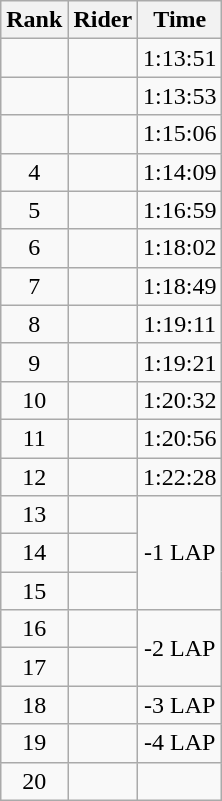<table class="wikitable sortable"  style="text-align:center">
<tr>
<th>Rank</th>
<th>Rider</th>
<th>Time</th>
</tr>
<tr>
<td></td>
<td align="left"></td>
<td>1:13:51</td>
</tr>
<tr>
<td></td>
<td align="left"></td>
<td>1:13:53</td>
</tr>
<tr>
<td></td>
<td align="left"></td>
<td>1:15:06</td>
</tr>
<tr>
<td>4</td>
<td align="left"></td>
<td>1:14:09</td>
</tr>
<tr>
<td>5</td>
<td align="left"></td>
<td>1:16:59</td>
</tr>
<tr>
<td>6</td>
<td align="left"></td>
<td>1:18:02</td>
</tr>
<tr>
<td>7</td>
<td align="left"></td>
<td>1:18:49</td>
</tr>
<tr>
<td>8</td>
<td align="left"></td>
<td>1:19:11</td>
</tr>
<tr>
<td>9</td>
<td align="left"></td>
<td>1:19:21</td>
</tr>
<tr>
<td>10</td>
<td align="left"></td>
<td>1:20:32</td>
</tr>
<tr>
<td>11</td>
<td align="left"></td>
<td>1:20:56</td>
</tr>
<tr>
<td>12</td>
<td align="left"></td>
<td>1:22:28</td>
</tr>
<tr>
<td>13</td>
<td align="left"></td>
<td rowspan=3>-1 LAP</td>
</tr>
<tr>
<td>14</td>
<td align="left"></td>
</tr>
<tr>
<td>15</td>
<td align="left"></td>
</tr>
<tr>
<td>16</td>
<td align="left"></td>
<td rowspan=2>-2 LAP</td>
</tr>
<tr>
<td>17</td>
<td align="left"></td>
</tr>
<tr>
<td>18</td>
<td align="left"></td>
<td>-3 LAP</td>
</tr>
<tr>
<td>19</td>
<td align="left"></td>
<td>-4 LAP</td>
</tr>
<tr>
<td>20</td>
<td align="left"></td>
<td></td>
</tr>
</table>
